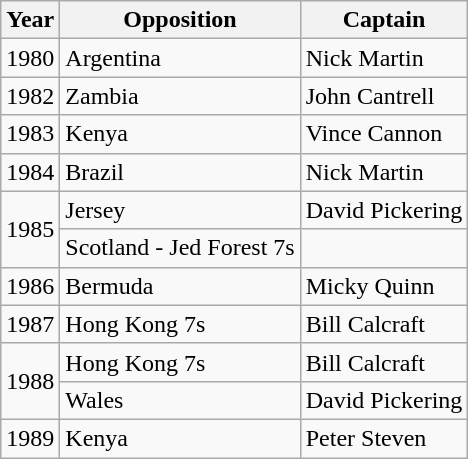<table class="wikitable">
<tr>
<th>Year</th>
<th>Opposition</th>
<th>Captain</th>
</tr>
<tr>
<td>1980</td>
<td>Argentina</td>
<td>Nick Martin </td>
</tr>
<tr>
<td>1982</td>
<td>Zambia</td>
<td>John Cantrell </td>
</tr>
<tr>
<td>1983</td>
<td>Kenya</td>
<td>Vince Cannon </td>
</tr>
<tr>
<td>1984</td>
<td>Brazil</td>
<td>Nick Martin </td>
</tr>
<tr>
<td rowspan=2>1985</td>
<td>Jersey</td>
<td>David Pickering </td>
</tr>
<tr>
<td>Scotland - Jed Forest 7s</td>
<td></td>
</tr>
<tr>
<td>1986</td>
<td>Bermuda</td>
<td>Micky Quinn </td>
</tr>
<tr>
<td>1987</td>
<td>Hong Kong 7s</td>
<td>Bill Calcraft </td>
</tr>
<tr>
<td rowspan=2>1988</td>
<td>Hong Kong 7s</td>
<td>Bill Calcraft </td>
</tr>
<tr>
<td>Wales</td>
<td>David Pickering </td>
</tr>
<tr>
<td>1989</td>
<td>Kenya</td>
<td>Peter Steven </td>
</tr>
</table>
